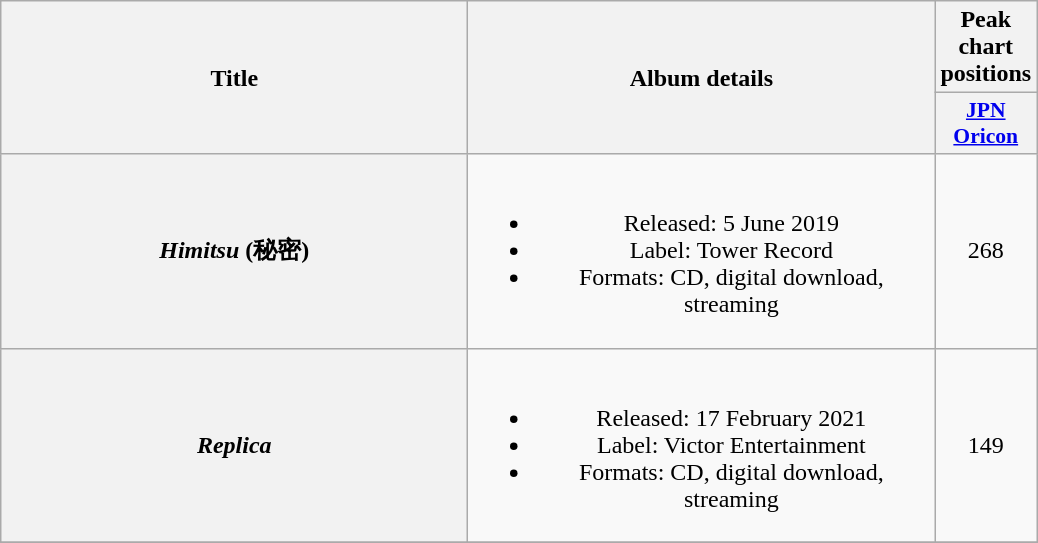<table class="wikitable plainrowheaders" style="text-align:center;">
<tr>
<th scope="col" rowspan="2" style="width:19em;">Title</th>
<th scope="col" rowspan="2" style="width:19em;">Album details</th>
<th scope="col" colspan="1">Peak<br>chart<br>positions</th>
</tr>
<tr>
<th scope="col" style="width:2.9em;font-size:90%;"><a href='#'>JPN<br>Oricon</a><br></th>
</tr>
<tr>
<th scope="row"><em>Himitsu</em> (秘密)</th>
<td><br><ul><li>Released: 5 June 2019</li><li>Label: Tower Record</li><li>Formats: CD, digital download, streaming</li></ul></td>
<td>268</td>
</tr>
<tr>
<th scope="row"><em>Replica</em></th>
<td><br><ul><li>Released: 17 February 2021</li><li>Label: Victor Entertainment</li><li>Formats: CD, digital download, streaming</li></ul></td>
<td>149</td>
</tr>
<tr>
</tr>
</table>
